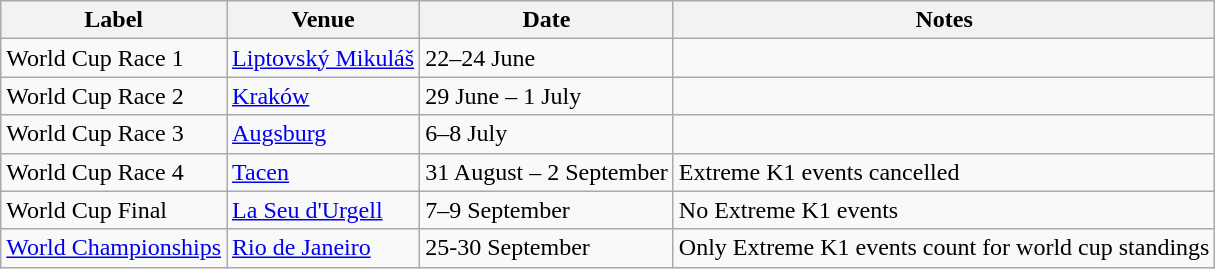<table class="wikitable">
<tr>
<th>Label</th>
<th>Venue</th>
<th>Date</th>
<th>Notes</th>
</tr>
<tr align=left>
<td>World Cup Race 1</td>
<td align=left> <a href='#'>Liptovský Mikuláš</a></td>
<td align=left>22–24 June</td>
<td align=left></td>
</tr>
<tr align=left>
<td>World Cup Race 2</td>
<td align=left> <a href='#'>Kraków</a></td>
<td align=left>29 June – 1 July</td>
<td align=left></td>
</tr>
<tr align=left>
<td>World Cup Race 3</td>
<td align=left> <a href='#'>Augsburg</a></td>
<td align=left>6–8 July</td>
<td align=left></td>
</tr>
<tr align=left>
<td>World Cup Race 4</td>
<td align=left> <a href='#'>Tacen</a></td>
<td align=left>31 August – 2 September</td>
<td align=left>Extreme K1 events cancelled</td>
</tr>
<tr align=left>
<td>World Cup Final</td>
<td align=left> <a href='#'>La Seu d'Urgell</a></td>
<td align=left>7–9 September</td>
<td align=left>No Extreme K1 events</td>
</tr>
<tr align=left>
<td><a href='#'>World Championships</a></td>
<td align=left> <a href='#'>Rio de Janeiro</a></td>
<td align=left>25-30 September</td>
<td align=left>Only Extreme K1 events count for world cup standings</td>
</tr>
</table>
